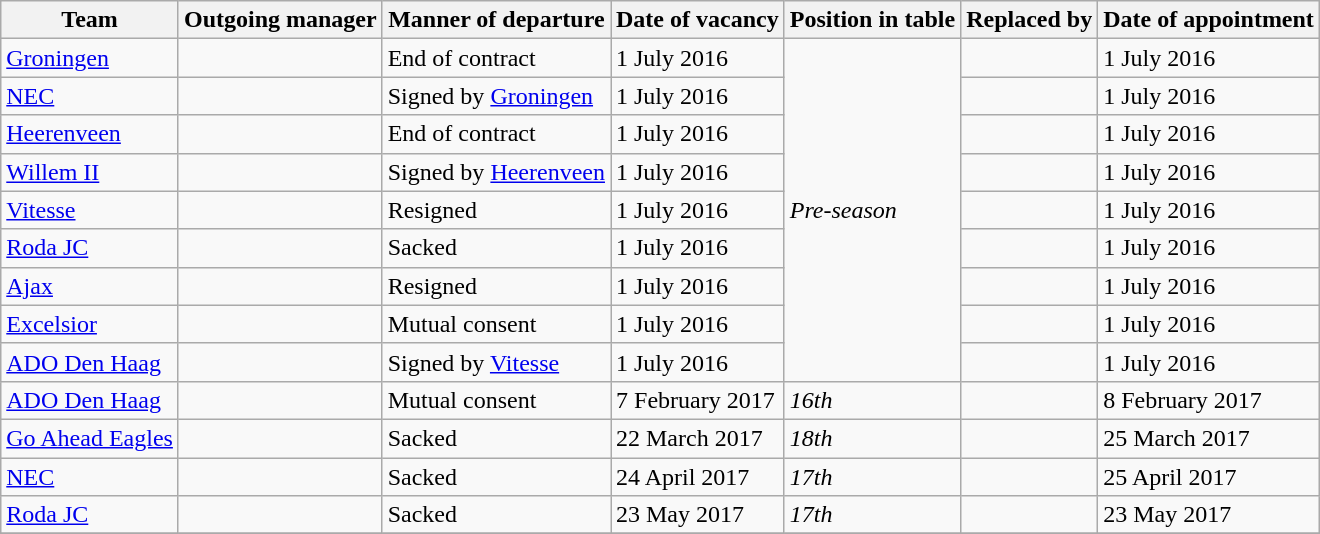<table class="wikitable sortable">
<tr>
<th>Team</th>
<th>Outgoing manager</th>
<th>Manner of departure</th>
<th>Date of vacancy</th>
<th>Position in table</th>
<th>Replaced by</th>
<th>Date of appointment</th>
</tr>
<tr>
<td><a href='#'>Groningen</a></td>
<td> </td>
<td>End of contract</td>
<td>1 July 2016</td>
<td rowspan="9"><em>Pre-season</em></td>
<td> </td>
<td>1 July 2016</td>
</tr>
<tr>
<td><a href='#'>NEC</a></td>
<td> </td>
<td>Signed by <a href='#'>Groningen</a></td>
<td>1 July 2016</td>
<td> </td>
<td>1 July 2016</td>
</tr>
<tr>
<td><a href='#'>Heerenveen</a></td>
<td> </td>
<td>End of contract</td>
<td>1 July 2016</td>
<td> </td>
<td>1 July 2016</td>
</tr>
<tr>
<td><a href='#'>Willem II</a></td>
<td> </td>
<td>Signed by <a href='#'>Heerenveen</a></td>
<td>1 July 2016</td>
<td> </td>
<td>1 July 2016</td>
</tr>
<tr>
<td><a href='#'>Vitesse</a></td>
<td> </td>
<td>Resigned</td>
<td>1 July 2016</td>
<td> </td>
<td>1 July 2016</td>
</tr>
<tr>
<td><a href='#'>Roda JC</a></td>
<td> </td>
<td>Sacked</td>
<td>1 July 2016</td>
<td> </td>
<td>1 July 2016</td>
</tr>
<tr>
<td><a href='#'>Ajax</a></td>
<td> </td>
<td>Resigned</td>
<td>1 July 2016</td>
<td> </td>
<td>1 July 2016</td>
</tr>
<tr>
<td><a href='#'>Excelsior</a></td>
<td> </td>
<td>Mutual consent</td>
<td>1 July 2016</td>
<td> </td>
<td>1 July 2016</td>
</tr>
<tr>
<td><a href='#'>ADO Den Haag</a></td>
<td> </td>
<td>Signed by <a href='#'>Vitesse</a></td>
<td>1 July 2016</td>
<td> </td>
<td>1 July 2016</td>
</tr>
<tr>
<td><a href='#'>ADO Den Haag</a></td>
<td> </td>
<td>Mutual consent</td>
<td>7 February 2017</td>
<td><em>16th</em></td>
<td> </td>
<td>8 February 2017</td>
</tr>
<tr>
<td><a href='#'>Go Ahead Eagles</a></td>
<td> </td>
<td>Sacked</td>
<td>22 March 2017</td>
<td><em>18th</em></td>
<td> </td>
<td>25 March 2017</td>
</tr>
<tr>
<td><a href='#'>NEC</a></td>
<td> </td>
<td>Sacked</td>
<td>24 April 2017</td>
<td><em>17th</em></td>
<td> </td>
<td>25 April 2017</td>
</tr>
<tr>
<td><a href='#'>Roda JC</a></td>
<td> </td>
<td>Sacked</td>
<td>23 May 2017</td>
<td><em>17th</em></td>
<td> </td>
<td>23 May 2017</td>
</tr>
<tr>
</tr>
</table>
